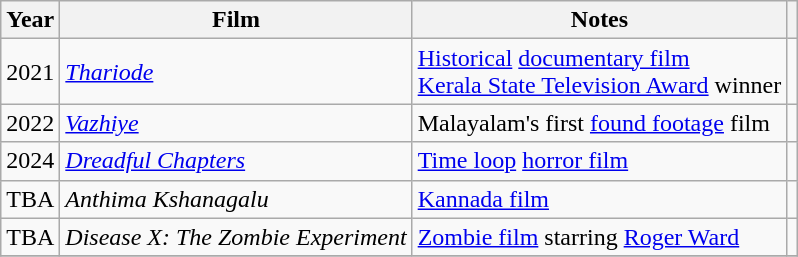<table class="wikitable">
<tr>
<th>Year</th>
<th>Film</th>
<th>Notes</th>
<th></th>
</tr>
<tr>
<td>2021</td>
<td><em><a href='#'>Thariode</a></em></td>
<td><a href='#'>Historical</a> <a href='#'>documentary film</a><br><a href='#'>Kerala State Television Award</a> winner</td>
<td></td>
</tr>
<tr>
<td>2022</td>
<td><em><a href='#'>Vazhiye</a></em></td>
<td>Malayalam's first <a href='#'>found footage</a> film</td>
<td></td>
</tr>
<tr>
<td>2024</td>
<td><em><a href='#'>Dreadful Chapters</a></em></td>
<td><a href='#'>Time loop</a> <a href='#'>horror film</a></td>
<td></td>
</tr>
<tr>
<td>TBA</td>
<td><em>Anthima Kshanagalu</em></td>
<td><a href='#'>Kannada film</a></td>
<td></td>
</tr>
<tr>
<td>TBA</td>
<td><em>Disease X: The Zombie Experiment</em></td>
<td><a href='#'>Zombie film</a> starring <a href='#'>Roger Ward</a></td>
<td></td>
</tr>
<tr>
</tr>
</table>
